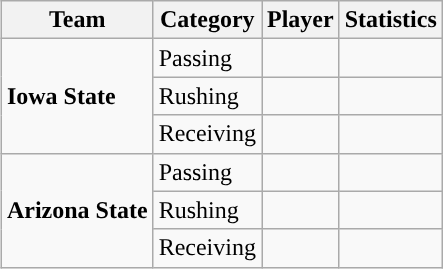<table class="wikitable" style="float: right;">
<tr>
<th>Team</th>
<th>Category</th>
<th>Player</th>
<th>Statistics</th>
</tr>
<tr>
<td rowspan=3><strong>Iowa State</strong></td>
<td>Passing</td>
<td></td>
<td></td>
</tr>
<tr>
<td>Rushing</td>
<td></td>
<td></td>
</tr>
<tr>
<td>Receiving</td>
<td></td>
<td></td>
</tr>
<tr>
<td rowspan=3><strong>Arizona State</strong></td>
<td>Passing</td>
<td></td>
<td></td>
</tr>
<tr>
<td>Rushing</td>
<td></td>
<td></td>
</tr>
<tr>
<td>Receiving</td>
<td></td>
<td></td>
</tr>
</table>
